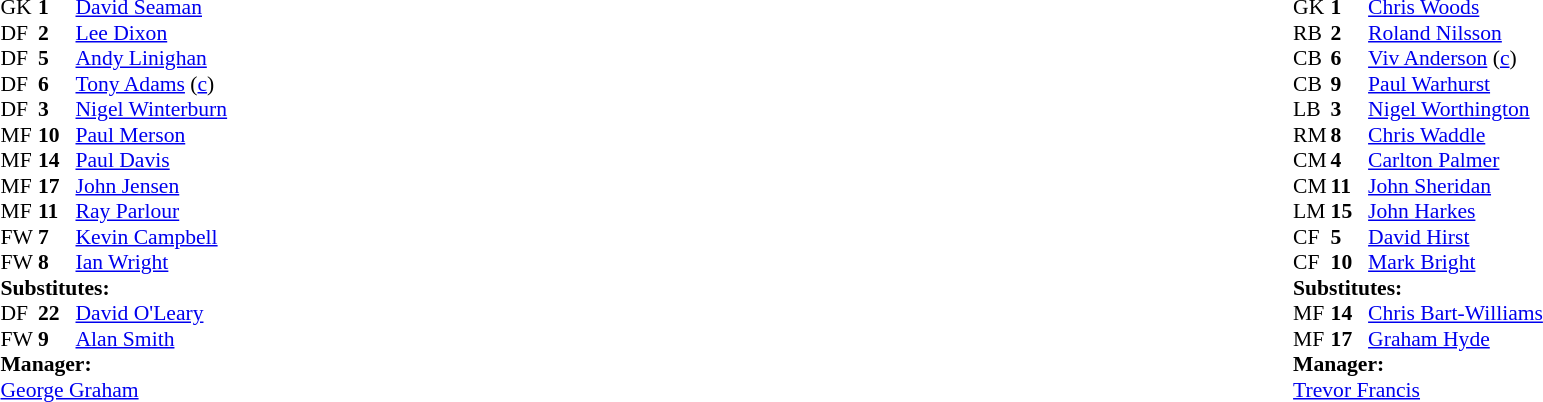<table style="width:100%">
<tr>
<td valign="top" width="40%"><br><table style="font-size:90%" cellspacing="0" cellpadding="0">
<tr>
<th width="25"></th>
<th width="25"></th>
</tr>
<tr>
<td>GK</td>
<td><strong>1</strong></td>
<td> <a href='#'>David Seaman</a></td>
</tr>
<tr>
<td>DF</td>
<td><strong>2</strong></td>
<td> <a href='#'>Lee Dixon</a></td>
</tr>
<tr>
<td>DF</td>
<td><strong>5</strong></td>
<td> <a href='#'>Andy Linighan</a></td>
</tr>
<tr>
<td>DF</td>
<td><strong>6</strong></td>
<td> <a href='#'>Tony Adams</a> (<a href='#'>c</a>)</td>
</tr>
<tr>
<td>DF</td>
<td><strong>3</strong></td>
<td> <a href='#'>Nigel Winterburn</a></td>
</tr>
<tr>
<td>MF</td>
<td><strong>10</strong></td>
<td> <a href='#'>Paul Merson</a></td>
</tr>
<tr>
<td>MF</td>
<td><strong>14</strong></td>
<td> <a href='#'>Paul Davis</a></td>
</tr>
<tr>
<td>MF</td>
<td><strong>17</strong></td>
<td> <a href='#'>John Jensen</a></td>
</tr>
<tr>
<td>MF</td>
<td><strong>11</strong></td>
<td> <a href='#'>Ray Parlour</a></td>
<td></td>
<td></td>
</tr>
<tr>
<td>FW</td>
<td><strong>7</strong></td>
<td> <a href='#'>Kevin Campbell</a></td>
</tr>
<tr>
<td>FW</td>
<td><strong>8</strong></td>
<td> <a href='#'>Ian Wright</a></td>
<td></td>
<td></td>
</tr>
<tr>
<td colspan=3><strong>Substitutes:</strong></td>
</tr>
<tr>
<td>DF</td>
<td><strong>22</strong></td>
<td> <a href='#'>David O'Leary</a></td>
<td></td>
<td></td>
</tr>
<tr>
<td>FW</td>
<td><strong>9</strong></td>
<td> <a href='#'>Alan Smith</a></td>
<td></td>
<td></td>
</tr>
<tr>
<td colspan=3><strong>Manager:</strong></td>
</tr>
<tr>
<td colspan="3"> <a href='#'>George Graham</a></td>
</tr>
</table>
</td>
<td valign="top"></td>
<td valign="top" width="50%"><br><table style="font-size:90%;margin:auto" cellspacing="0" cellpadding="0">
<tr>
<th width="25"></th>
<th width="25"></th>
</tr>
<tr>
<td>GK</td>
<td><strong>1</strong></td>
<td> <a href='#'>Chris Woods</a></td>
</tr>
<tr>
<td>RB</td>
<td><strong>2</strong></td>
<td> <a href='#'>Roland Nilsson</a></td>
</tr>
<tr>
<td>CB</td>
<td><strong>6</strong></td>
<td> <a href='#'>Viv Anderson</a> (<a href='#'>c</a>)</td>
<td></td>
<td></td>
</tr>
<tr>
<td>CB</td>
<td><strong>9</strong></td>
<td> <a href='#'>Paul Warhurst</a></td>
</tr>
<tr>
<td>LB</td>
<td><strong>3</strong></td>
<td> <a href='#'>Nigel Worthington</a></td>
</tr>
<tr>
<td>RM</td>
<td><strong>8</strong></td>
<td> <a href='#'>Chris Waddle</a></td>
<td></td>
<td></td>
</tr>
<tr>
<td>CM</td>
<td><strong>4</strong></td>
<td> <a href='#'>Carlton Palmer</a></td>
</tr>
<tr>
<td>CM</td>
<td><strong>11</strong></td>
<td> <a href='#'>John Sheridan</a></td>
</tr>
<tr>
<td>LM</td>
<td><strong>15</strong></td>
<td> <a href='#'>John Harkes</a></td>
</tr>
<tr>
<td>CF</td>
<td><strong>5</strong></td>
<td> <a href='#'>David Hirst</a></td>
</tr>
<tr>
<td>CF</td>
<td><strong>10</strong></td>
<td> <a href='#'>Mark Bright</a></td>
</tr>
<tr>
<td colspan=3><strong>Substitutes:</strong></td>
</tr>
<tr>
<td>MF</td>
<td><strong>14</strong></td>
<td> <a href='#'>Chris Bart-Williams</a></td>
<td></td>
<td></td>
</tr>
<tr>
<td>MF</td>
<td><strong>17</strong></td>
<td> <a href='#'>Graham Hyde</a></td>
<td></td>
<td></td>
</tr>
<tr>
<td colspan=3><strong>Manager:</strong></td>
</tr>
<tr>
<td colspan="3"> <a href='#'>Trevor Francis</a></td>
</tr>
</table>
</td>
</tr>
</table>
